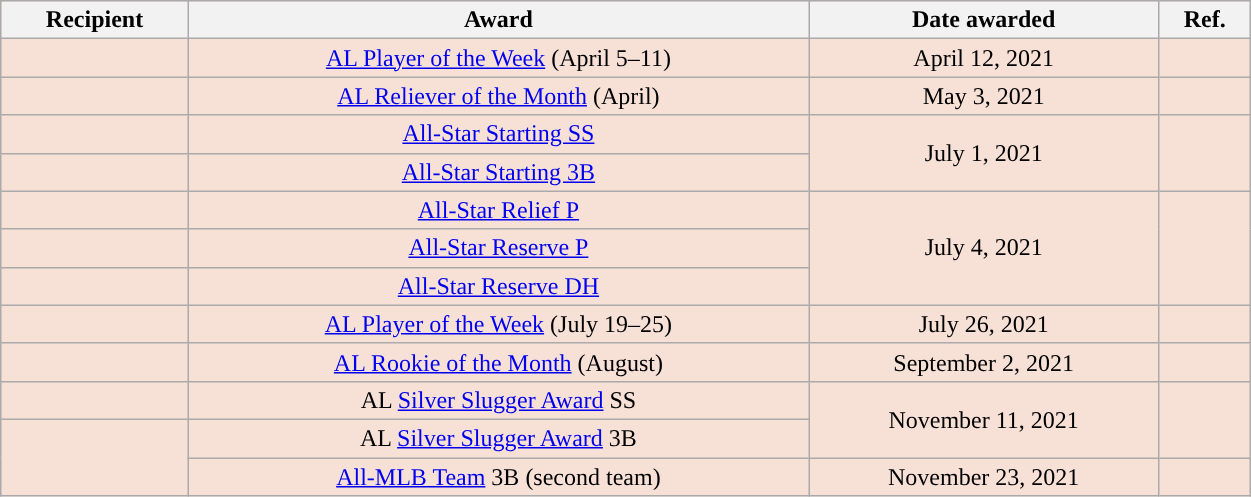<table class="wikitable sortable" style="text-align:center; background:#f7e1d7; width: 66%;">
<tr>
<th>Recipient</th>
<th>Award</th>
<th>Date awarded</th>
<th>Ref.</th>
</tr>
<tr>
<td></td>
<td><a href='#'>AL Player of the Week</a> (April 5–11)</td>
<td>April 12, 2021</td>
<td></td>
</tr>
<tr>
<td></td>
<td><a href='#'>AL Reliever of the Month</a> (April)</td>
<td>May 3, 2021</td>
<td></td>
</tr>
<tr>
<td></td>
<td><a href='#'>All-Star Starting SS</a></td>
<td rowspan=2>July 1, 2021</td>
<td rowspan=2></td>
</tr>
<tr>
<td></td>
<td><a href='#'>All-Star Starting 3B</a></td>
</tr>
<tr>
<td></td>
<td><a href='#'>All-Star Relief P</a></td>
<td rowspan=3>July 4, 2021</td>
<td rowspan=3></td>
</tr>
<tr>
<td></td>
<td><a href='#'>All-Star Reserve P</a></td>
</tr>
<tr>
<td></td>
<td><a href='#'>All-Star Reserve DH</a></td>
</tr>
<tr>
<td></td>
<td><a href='#'>AL Player of the Week</a> (July 19–25)</td>
<td>July 26, 2021</td>
<td></td>
</tr>
<tr>
<td></td>
<td><a href='#'>AL Rookie of the Month</a> (August)</td>
<td>September 2, 2021</td>
<td></td>
</tr>
<tr>
<td></td>
<td>AL <a href='#'>Silver Slugger Award</a> SS</td>
<td rowspan=2>November 11, 2021</td>
<td rowspan=2></td>
</tr>
<tr>
<td rowspan=2></td>
<td>AL <a href='#'>Silver Slugger Award</a> 3B</td>
</tr>
<tr>
<td><a href='#'>All-MLB Team</a> 3B (second team)</td>
<td>November 23, 2021</td>
<td></td>
</tr>
</table>
